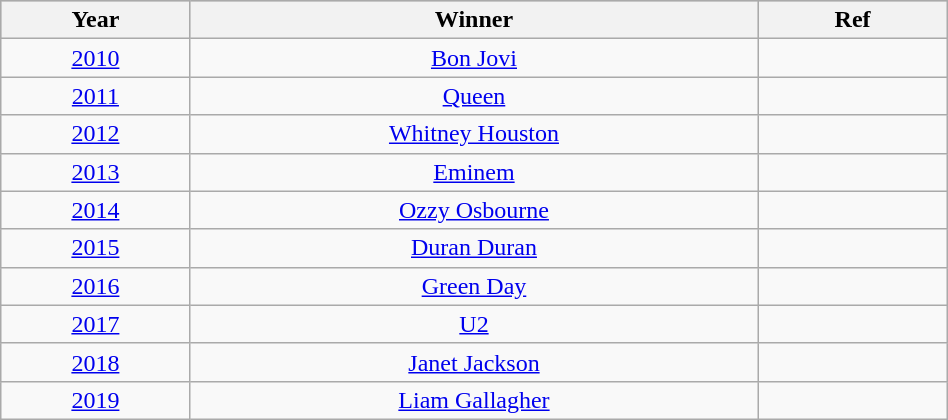<table class="wikitable" style="width:50%;">
<tr style="background:#bebebe;">
<th style="width:10%;">Year</th>
<th style="width:30%;">Winner</th>
<th style="width:10%;">Ref</th>
</tr>
<tr>
<td align="center"><a href='#'>2010</a></td>
<td align="center"><a href='#'>Bon Jovi</a></td>
<td align="center"></td>
</tr>
<tr>
<td align="center"><a href='#'>2011</a></td>
<td align="center"><a href='#'>Queen</a></td>
<td align="center"></td>
</tr>
<tr>
<td align="center"><a href='#'>2012</a></td>
<td align="center"><a href='#'>Whitney Houston</a></td>
<td align="center"></td>
</tr>
<tr>
<td align="center"><a href='#'>2013</a></td>
<td align="center"><a href='#'>Eminem</a></td>
<td align="center"></td>
</tr>
<tr>
<td align="center"><a href='#'>2014</a></td>
<td align="center"><a href='#'>Ozzy Osbourne</a></td>
<td align="center"></td>
</tr>
<tr>
<td align="center"><a href='#'>2015</a></td>
<td align="center"><a href='#'>Duran Duran</a> </td>
<td align="center"></td>
</tr>
<tr>
<td align="center"><a href='#'>2016</a></td>
<td align="center"><a href='#'>Green Day</a></td>
<td align="center"></td>
</tr>
<tr>
<td align="center"><a href='#'>2017</a></td>
<td align="center"><a href='#'>U2</a></td>
<td align="center"></td>
</tr>
<tr>
<td align="center"><a href='#'>2018</a></td>
<td align="center"><a href='#'>Janet Jackson</a></td>
<td align="center"></td>
</tr>
<tr>
<td align="center"><a href='#'>2019</a></td>
<td align="center"><a href='#'>Liam Gallagher</a> </td>
<td align="center"></td>
</tr>
</table>
